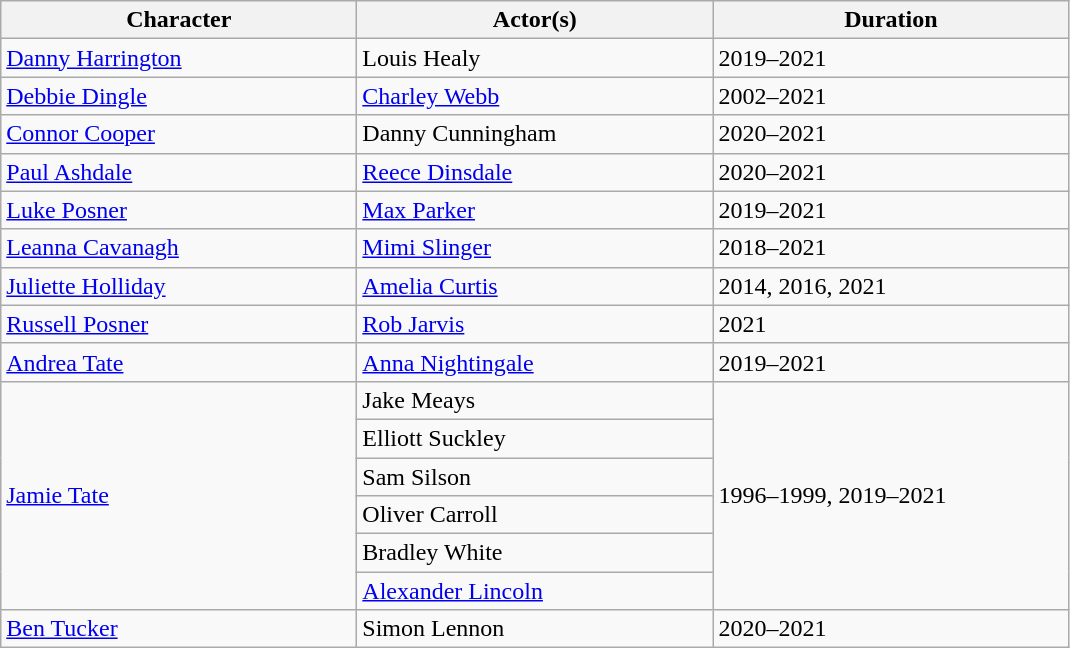<table class="wikitable">
<tr>
<th scope=2col" width="230">Character</th>
<th scope="col" width="230">Actor(s)</th>
<th scope="col" width="230">Duration</th>
</tr>
<tr>
<td><a href='#'>Danny Harrington</a></td>
<td>Louis Healy</td>
<td>2019–2021</td>
</tr>
<tr>
<td><a href='#'>Debbie Dingle</a></td>
<td><a href='#'>Charley Webb</a></td>
<td>2002–2021</td>
</tr>
<tr>
<td><a href='#'>Connor Cooper</a></td>
<td>Danny Cunningham</td>
<td>2020–2021</td>
</tr>
<tr>
<td><a href='#'>Paul Ashdale</a></td>
<td><a href='#'>Reece Dinsdale</a></td>
<td>2020–2021</td>
</tr>
<tr>
<td><a href='#'>Luke Posner</a></td>
<td><a href='#'>Max Parker</a></td>
<td>2019–2021</td>
</tr>
<tr>
<td><a href='#'>Leanna Cavanagh</a></td>
<td><a href='#'>Mimi Slinger</a></td>
<td>2018–2021</td>
</tr>
<tr>
<td><a href='#'>Juliette Holliday</a></td>
<td><a href='#'>Amelia Curtis</a></td>
<td>2014, 2016, 2021</td>
</tr>
<tr>
<td><a href='#'>Russell Posner</a></td>
<td><a href='#'>Rob Jarvis</a></td>
<td>2021</td>
</tr>
<tr>
<td><a href='#'>Andrea Tate</a></td>
<td><a href='#'>Anna Nightingale</a></td>
<td>2019–2021</td>
</tr>
<tr>
<td rowspan="6"><a href='#'>Jamie Tate</a></td>
<td>Jake Meays</td>
<td rowspan="6">1996–1999, 2019–2021</td>
</tr>
<tr>
<td>Elliott Suckley</td>
</tr>
<tr>
<td>Sam Silson</td>
</tr>
<tr>
<td>Oliver Carroll</td>
</tr>
<tr>
<td>Bradley White</td>
</tr>
<tr>
<td><a href='#'>Alexander Lincoln</a></td>
</tr>
<tr>
<td><a href='#'>Ben Tucker</a></td>
<td>Simon Lennon</td>
<td>2020–2021</td>
</tr>
</table>
